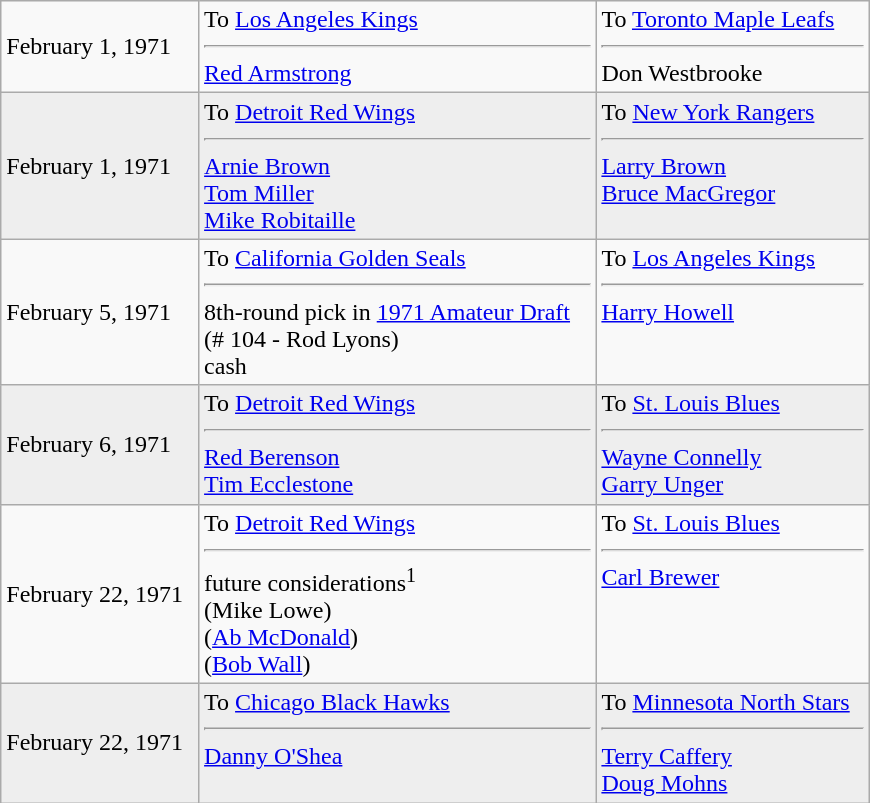<table class="wikitable" style="border:1px solid #999; width:580px;">
<tr>
<td>February 1, 1971</td>
<td valign="top">To <a href='#'>Los Angeles Kings</a><hr><a href='#'>Red Armstrong</a></td>
<td valign="top">To <a href='#'>Toronto Maple Leafs</a><hr>Don Westbrooke</td>
</tr>
<tr bgcolor="eeeeee">
<td>February 1, 1971</td>
<td valign="top">To <a href='#'>Detroit Red Wings</a><hr><a href='#'>Arnie Brown</a><br><a href='#'>Tom Miller</a><br><a href='#'>Mike Robitaille</a></td>
<td valign="top">To <a href='#'>New York Rangers</a><hr><a href='#'>Larry Brown</a><br><a href='#'>Bruce MacGregor</a></td>
</tr>
<tr>
<td>February 5, 1971</td>
<td valign="top">To <a href='#'>California Golden Seals</a><hr>8th-round pick in <a href='#'>1971 Amateur Draft</a><br>(# 104 - Rod Lyons)<br>cash</td>
<td valign="top">To <a href='#'>Los Angeles Kings</a><hr><a href='#'>Harry Howell</a></td>
</tr>
<tr bgcolor="eeeeee">
<td>February 6, 1971</td>
<td valign="top">To <a href='#'>Detroit Red Wings</a><hr><a href='#'>Red Berenson</a><br><a href='#'>Tim Ecclestone</a></td>
<td valign="top">To <a href='#'>St. Louis Blues</a><hr><a href='#'>Wayne Connelly</a><br><a href='#'>Garry Unger</a></td>
</tr>
<tr>
<td>February 22, 1971</td>
<td valign="top">To <a href='#'>Detroit Red Wings</a><hr>future considerations<sup>1</sup><br>(Mike Lowe)<br>(<a href='#'>Ab McDonald</a>)<br>(<a href='#'>Bob Wall</a>)</td>
<td valign="top">To <a href='#'>St. Louis Blues</a><hr><a href='#'>Carl Brewer</a></td>
</tr>
<tr bgcolor="eeeeee">
<td>February 22, 1971</td>
<td valign="top">To <a href='#'>Chicago Black Hawks</a><hr><a href='#'>Danny O'Shea</a></td>
<td valign="top">To <a href='#'>Minnesota North Stars</a><hr><a href='#'>Terry Caffery</a><br><a href='#'>Doug Mohns</a></td>
</tr>
</table>
